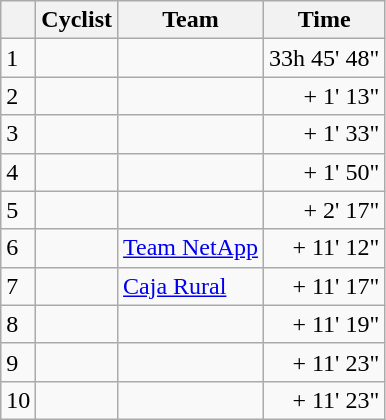<table class="wikitable">
<tr>
<th></th>
<th>Cyclist</th>
<th>Team</th>
<th>Time</th>
</tr>
<tr>
<td>1</td>
<td> </td>
<td></td>
<td align="right">33h 45' 48"</td>
</tr>
<tr>
<td>2</td>
<td></td>
<td></td>
<td align="right">+ 1' 13"</td>
</tr>
<tr>
<td>3</td>
<td></td>
<td></td>
<td align="right">+ 1' 33"</td>
</tr>
<tr>
<td>4</td>
<td></td>
<td></td>
<td align="right">+ 1' 50"</td>
</tr>
<tr>
<td>5</td>
<td></td>
<td></td>
<td align="right">+ 2' 17"</td>
</tr>
<tr>
<td>6</td>
<td></td>
<td><a href='#'>Team NetApp</a></td>
<td align="right">+ 11' 12"</td>
</tr>
<tr>
<td>7</td>
<td></td>
<td><a href='#'>Caja Rural</a></td>
<td align="right">+ 11' 17"</td>
</tr>
<tr>
<td>8</td>
<td></td>
<td></td>
<td align="right">+ 11' 19"</td>
</tr>
<tr>
<td>9</td>
<td></td>
<td></td>
<td align="right">+ 11' 23"</td>
</tr>
<tr>
<td>10</td>
<td></td>
<td></td>
<td align="right">+ 11' 23"</td>
</tr>
</table>
